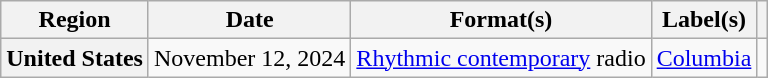<table class="wikitable plainrowheaders">
<tr>
<th scope="col">Region</th>
<th scope="col">Date</th>
<th scope="col">Format(s)</th>
<th scope="col">Label(s)</th>
<th scope="col"></th>
</tr>
<tr>
<th scope="row">United States</th>
<td>November 12, 2024</td>
<td><a href='#'>Rhythmic contemporary</a> radio</td>
<td><a href='#'>Columbia</a></td>
<td align="center"></td>
</tr>
</table>
